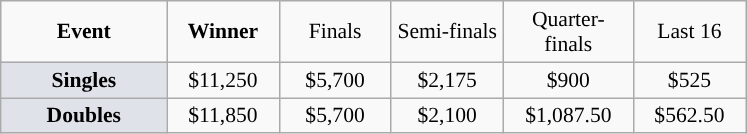<table class=wikitable style="font-size:90%;text-align:center">
<tr>
<td style="width:104px;"><strong>Event</strong></td>
<td style="width:68px;"><strong>Winner</strong></td>
<td style="width:68px;">Finals</td>
<td style="width:68px;">Semi-finals</td>
<td style="width:80px;">Quarter-finals</td>
<td style="width:68px;">Last 16</td>
</tr>
<tr>
<td style="background:#dfe2e9;"><strong>Singles</strong></td>
<td>$11,250</td>
<td>$5,700</td>
<td>$2,175</td>
<td>$900</td>
<td>$525</td>
</tr>
<tr>
<td style="background:#dfe2e9;"><strong>Doubles</strong></td>
<td>$11,850</td>
<td>$5,700</td>
<td>$2,100</td>
<td>$1,087.50</td>
<td>$562.50</td>
</tr>
</table>
